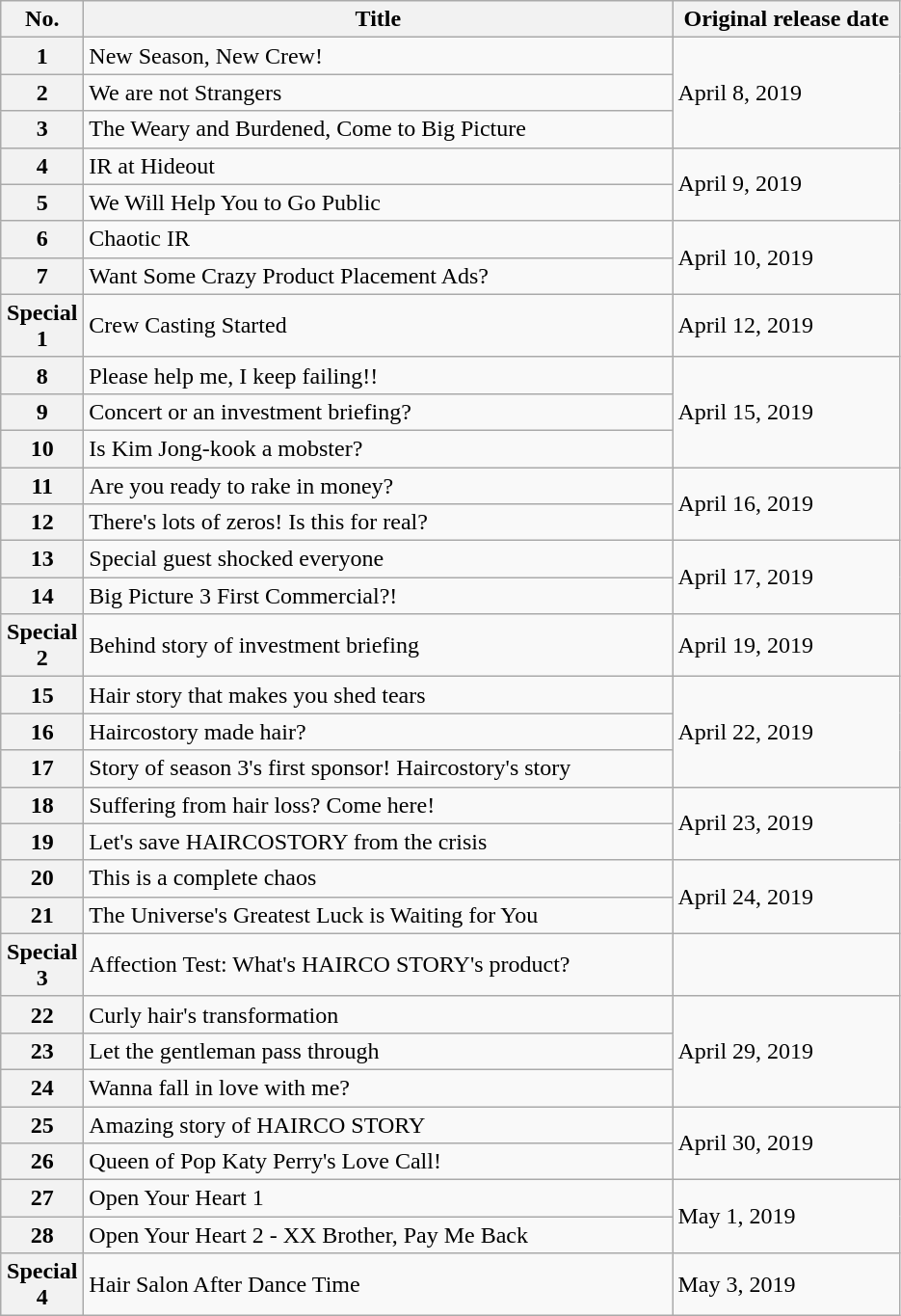<table class="wikitable sortable mw-collapsible">
<tr>
<th width=50>No.</th>
<th width=400>Title</th>
<th width=150>Original release date</th>
</tr>
<tr>
<th>1</th>
<td>New Season, New Crew!</td>
<td rowspan=3>April 8, 2019</td>
</tr>
<tr>
<th>2</th>
<td>We are not Strangers</td>
</tr>
<tr>
<th>3</th>
<td>The Weary and Burdened, Come to Big Picture</td>
</tr>
<tr>
<th>4</th>
<td>IR at Hideout</td>
<td rowspan=2>April 9, 2019</td>
</tr>
<tr>
<th>5</th>
<td>We Will Help You to Go Public</td>
</tr>
<tr>
<th>6</th>
<td>Chaotic IR</td>
<td rowspan=2>April 10, 2019</td>
</tr>
<tr>
<th>7</th>
<td>Want Some Crazy Product Placement Ads?</td>
</tr>
<tr>
<th>Special 1</th>
<td>Crew Casting Started</td>
<td>April 12, 2019</td>
</tr>
<tr>
<th>8</th>
<td>Please help me, I keep failing!!</td>
<td rowspan=3>April 15, 2019</td>
</tr>
<tr>
<th>9</th>
<td>Concert or an investment briefing?</td>
</tr>
<tr>
<th>10</th>
<td>Is Kim Jong-kook a mobster?</td>
</tr>
<tr>
<th>11</th>
<td>Are you ready to rake in money?</td>
<td rowspan=2>April 16, 2019</td>
</tr>
<tr>
<th>12</th>
<td>There's lots of zeros! Is this for real?</td>
</tr>
<tr>
<th>13</th>
<td>Special guest shocked everyone</td>
<td rowspan=2>April 17, 2019</td>
</tr>
<tr>
<th>14</th>
<td>Big Picture 3 First Commercial?!</td>
</tr>
<tr>
<th>Special 2</th>
<td>Behind story of investment briefing</td>
<td>April 19, 2019</td>
</tr>
<tr>
<th>15</th>
<td>Hair story that makes you shed tears</td>
<td rowspan=3>April 22, 2019</td>
</tr>
<tr>
<th>16</th>
<td>Haircostory made hair?</td>
</tr>
<tr>
<th>17</th>
<td>Story of season 3's first sponsor! Haircostory's story</td>
</tr>
<tr>
<th>18</th>
<td>Suffering from hair loss? Come here!</td>
<td rowspan=2>April 23, 2019</td>
</tr>
<tr>
<th>19</th>
<td>Let's save HAIRCOSTORY from the crisis</td>
</tr>
<tr>
<th>20</th>
<td>This is a complete chaos</td>
<td rowspan=2>April 24, 2019</td>
</tr>
<tr>
<th>21</th>
<td>The Universe's Greatest Luck is Waiting for You</td>
</tr>
<tr>
<th>Special 3</th>
<td>Affection Test: What's HAIRCO STORY's product?</td>
</tr>
<tr>
<th>22</th>
<td>Curly hair's transformation</td>
<td rowspan=3>April 29, 2019</td>
</tr>
<tr>
<th>23</th>
<td>Let the gentleman pass through</td>
</tr>
<tr>
<th>24</th>
<td>Wanna fall in love with me?</td>
</tr>
<tr>
<th>25</th>
<td>Amazing story of HAIRCO STORY</td>
<td rowspan=2>April 30, 2019</td>
</tr>
<tr>
<th>26</th>
<td>Queen of Pop Katy Perry's Love Call!</td>
</tr>
<tr>
<th>27</th>
<td>Open Your Heart 1</td>
<td rowspan=2>May 1, 2019</td>
</tr>
<tr>
<th>28</th>
<td>Open Your Heart 2 - XX Brother, Pay Me Back</td>
</tr>
<tr>
<th>Special 4</th>
<td>Hair Salon After Dance Time</td>
<td>May 3, 2019<br></td>
</tr>
</table>
